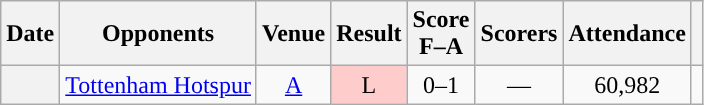<table class="wikitable plainrowheaders sortable" style="text-align:center">
<tr>
<th scope="col">Date</th>
<th scope="col">Opponents</th>
<th scope="col">Venue</th>
<th scope="col">Result</th>
<th scope="col">Score<br>F–A</th>
<th scope="col" class="unsortable">Scorers</th>
<th scope="col">Attendance</th>
<th scope="col" class="unsortable"></th>
</tr>
<tr>
<th scope="row"></th>
<td align="left"><a href='#'>Tottenham Hotspur</a></td>
<td><a href='#'>A</a></td>
<td bgcolor="#FFCCCC">L</td>
<td>0–1</td>
<td>—</td>
<td>60,982</td>
<td></td>
</tr>
</table>
